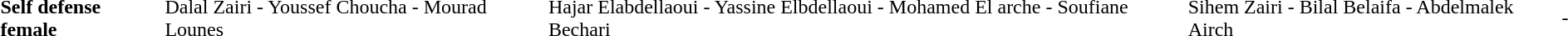<table>
<tr align="left">
<th>Self defense female</th>
<td> Dalal Zairi - Youssef Choucha - Mourad Lounes</td>
<td> Hajar Elabdellaoui - Yassine Elbdellaoui - Mohamed El arche - Soufiane Bechari</td>
<td> Sihem Zairi - Bilal Belaifa - Abdelmalek Airch</td>
<td>-</td>
</tr>
</table>
